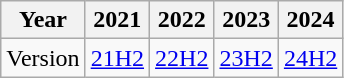<table class=wikitable style=text-align:center>
<tr>
<th>Year</th>
<th>2021</th>
<th>2022</th>
<th>2023</th>
<th>2024</th>
</tr>
<tr>
<td>Version</td>
<td><a href='#'>21H2</a></td>
<td><a href='#'>22H2</a></td>
<td><a href='#'>23H2</a></td>
<td><a href='#'>24H2</a></td>
</tr>
</table>
